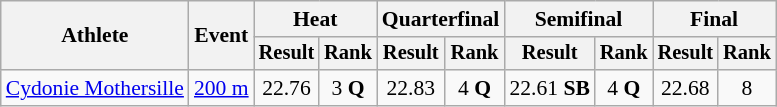<table class=wikitable style="font-size:90%">
<tr>
<th rowspan="2">Athlete</th>
<th rowspan="2">Event</th>
<th colspan="2">Heat</th>
<th colspan="2">Quarterfinal</th>
<th colspan="2">Semifinal</th>
<th colspan="2">Final</th>
</tr>
<tr style="font-size:95%">
<th>Result</th>
<th>Rank</th>
<th>Result</th>
<th>Rank</th>
<th>Result</th>
<th>Rank</th>
<th>Result</th>
<th>Rank</th>
</tr>
<tr align=center>
<td align=left><a href='#'>Cydonie Mothersille</a></td>
<td align=left><a href='#'>200 m</a></td>
<td>22.76</td>
<td>3 <strong>Q</strong></td>
<td>22.83</td>
<td>4 <strong>Q</strong></td>
<td>22.61 <strong>SB</strong></td>
<td>4 <strong>Q</strong></td>
<td>22.68</td>
<td>8</td>
</tr>
</table>
